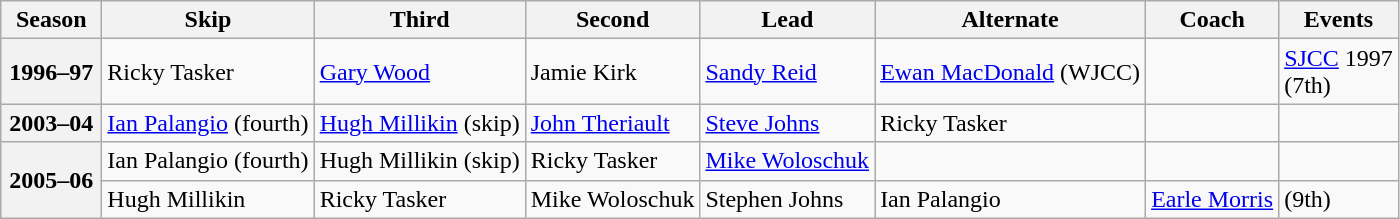<table class="wikitable">
<tr>
<th scope="col" width=60>Season</th>
<th scope="col">Skip</th>
<th scope="col">Third</th>
<th scope="col">Second</th>
<th scope="col">Lead</th>
<th scope="col">Alternate</th>
<th scope="col">Coach</th>
<th scope="col">Events</th>
</tr>
<tr>
<th scope="row">1996–97</th>
<td>Ricky Tasker</td>
<td><a href='#'>Gary Wood</a></td>
<td>Jamie Kirk</td>
<td><a href='#'>Sandy Reid</a></td>
<td><a href='#'>Ewan MacDonald</a> (WJCC)</td>
<td></td>
<td><a href='#'>SJCC</a> 1997 <br> (7th)</td>
</tr>
<tr>
<th scope="row">2003–04</th>
<td><a href='#'>Ian Palangio</a> (fourth)</td>
<td><a href='#'>Hugh Millikin</a> (skip)</td>
<td><a href='#'>John Theriault</a></td>
<td><a href='#'>Steve Johns</a></td>
<td>Ricky Tasker</td>
<td></td>
<td> </td>
</tr>
<tr>
<th scope="row" rowspan=2>2005–06</th>
<td>Ian Palangio (fourth)</td>
<td>Hugh Millikin (skip)</td>
<td>Ricky Tasker</td>
<td><a href='#'>Mike Woloschuk</a></td>
<td></td>
<td></td>
<td> </td>
</tr>
<tr>
<td>Hugh Millikin</td>
<td>Ricky Tasker</td>
<td>Mike Woloschuk</td>
<td>Stephen Johns</td>
<td>Ian Palangio</td>
<td><a href='#'>Earle Morris</a></td>
<td> (9th)</td>
</tr>
</table>
